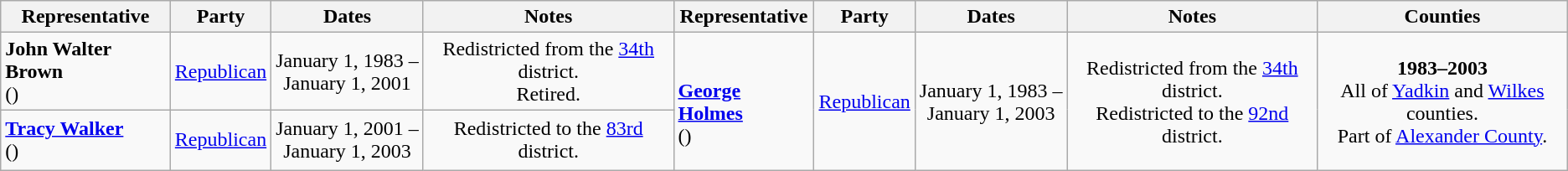<table class=wikitable style="text-align:center">
<tr>
<th>Representative</th>
<th>Party</th>
<th>Dates</th>
<th>Notes</th>
<th>Representative</th>
<th>Party</th>
<th>Dates</th>
<th>Notes</th>
<th>Counties</th>
</tr>
<tr style="height:3em">
<td align=left><strong>John Walter Brown</strong><br>()</td>
<td><a href='#'>Republican</a></td>
<td nowrap>January 1, 1983 – <br> January 1, 2001</td>
<td>Redistricted from the <a href='#'>34th</a> district. <br> Retired.</td>
<td rowspan=2 align=left><br><strong><a href='#'>George Holmes</a></strong><br>()</td>
<td rowspan=2 ><a href='#'>Republican</a></td>
<td rowspan=2 nowrap>January 1, 1983 – <br> January 1, 2003</td>
<td rowspan=2>Redistricted from the <a href='#'>34th</a> district. <br> Redistricted to the <a href='#'>92nd</a> district.</td>
<td rowspan=2><strong>1983–2003</strong> <br> All of <a href='#'>Yadkin</a> and <a href='#'>Wilkes</a> counties. <br> Part of <a href='#'>Alexander County</a>.</td>
</tr>
<tr style="height:3em">
<td align=left><strong><a href='#'>Tracy Walker</a></strong><br>()</td>
<td><a href='#'>Republican</a></td>
<td nowrap>January 1, 2001 – <br> January 1, 2003</td>
<td>Redistricted to the <a href='#'>83rd</a> district.</td>
</tr>
</table>
